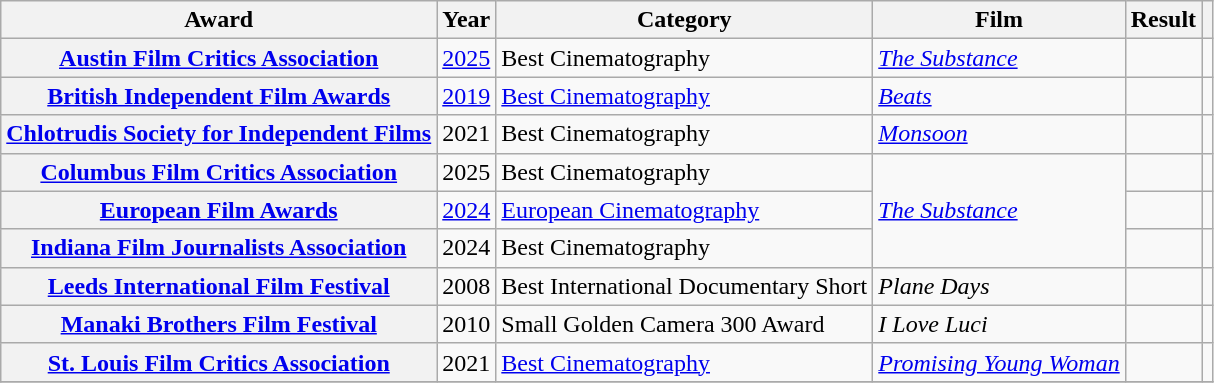<table class="wikitable sortable plainrowheaders">
<tr>
<th scope="col">Award</th>
<th scope="col">Year</th>
<th scope="col">Category</th>
<th scope="col">Film</th>
<th scope="col">Result</th>
<th scope="col" class="unsortable"></th>
</tr>
<tr>
<th scope="row"><a href='#'>Austin Film Critics Association</a></th>
<td><a href='#'>2025</a></td>
<td>Best Cinematography</td>
<td><em><a href='#'>The Substance</a></em></td>
<td></td>
<td style="text-align:center;"></td>
</tr>
<tr>
<th scope="row"><a href='#'>British Independent Film Awards</a></th>
<td><a href='#'>2019</a></td>
<td><a href='#'>Best Cinematography</a></td>
<td><em><a href='#'>Beats</a></em></td>
<td></td>
<td align="center"></td>
</tr>
<tr>
<th scope="row"><a href='#'>Chlotrudis Society for Independent Films</a></th>
<td>2021</td>
<td>Best Cinematography</td>
<td><em><a href='#'>Monsoon</a></em></td>
<td></td>
<td style="text-align:center;"></td>
</tr>
<tr>
<th scope="row"><a href='#'>Columbus Film Critics Association</a></th>
<td>2025</td>
<td>Best Cinematography</td>
<td rowspan="3"><em><a href='#'>The Substance</a></em></td>
<td></td>
<td style="text-align:center;"></td>
</tr>
<tr>
<th scope="row"><a href='#'>European Film Awards</a></th>
<td><a href='#'>2024</a></td>
<td><a href='#'>European Cinematography</a></td>
<td></td>
<td align="center"></td>
</tr>
<tr>
<th scope="row"><a href='#'>Indiana Film Journalists Association</a></th>
<td>2024</td>
<td>Best Cinematography</td>
<td></td>
<td style="text-align:center;"></td>
</tr>
<tr>
<th scope="row"><a href='#'>Leeds International Film Festival</a></th>
<td>2008</td>
<td>Best International Documentary Short</td>
<td><em>Plane Days</em></td>
<td></td>
<td style="text-align:center;"></td>
</tr>
<tr>
<th scope="row"><a href='#'>Manaki Brothers Film Festival</a></th>
<td>2010</td>
<td>Small Golden Camera 300 Award</td>
<td><em>I Love Luci</em></td>
<td></td>
<td style="text-align:center;"></td>
</tr>
<tr>
<th scope="row"><a href='#'>St. Louis Film Critics Association</a></th>
<td>2021</td>
<td><a href='#'>Best Cinematography</a></td>
<td><em><a href='#'>Promising Young Woman</a></em></td>
<td></td>
<td align="center"></td>
</tr>
<tr>
</tr>
</table>
